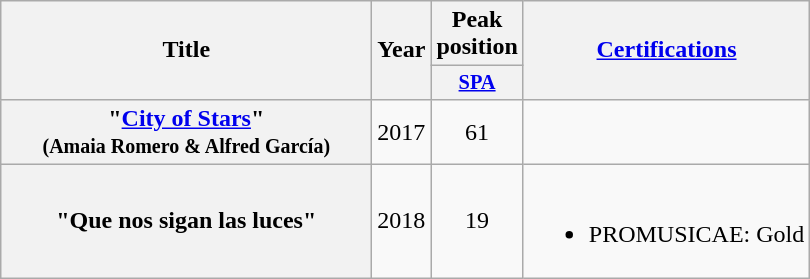<table class="wikitable plainrowheaders" style="text-align:center;">
<tr>
<th scope="col" rowspan="2" style="width:15em;">Title</th>
<th scope="col" rowspan="2" style="width:1em;">Year</th>
<th scope="col" colspan="1">Peak position</th>
<th scope="col" rowspan="2"><a href='#'>Certifications</a></th>
</tr>
<tr>
<th scope="col" style="width:3em;font-size:85%;"><a href='#'>SPA</a><br></th>
</tr>
<tr>
<th scope="row">"<a href='#'>City of Stars</a>"<br><small>(Amaia Romero & Alfred García)</small></th>
<td>2017</td>
<td>61</td>
<td></td>
</tr>
<tr>
<th scope="row">"Que nos sigan las luces"</th>
<td>2018</td>
<td>19</td>
<td><br><ul><li>PROMUSICAE: Gold</li></ul></td>
</tr>
</table>
